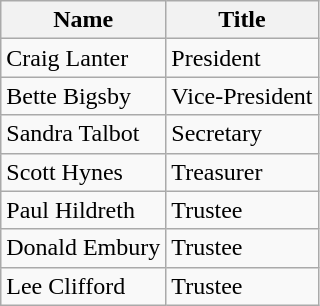<table class="wikitable">
<tr>
<th>Name</th>
<th>Title</th>
</tr>
<tr>
<td>Craig Lanter</td>
<td>President</td>
</tr>
<tr>
<td>Bette Bigsby</td>
<td>Vice-President</td>
</tr>
<tr>
<td>Sandra Talbot</td>
<td>Secretary</td>
</tr>
<tr>
<td>Scott Hynes</td>
<td>Treasurer</td>
</tr>
<tr>
<td>Paul Hildreth</td>
<td>Trustee</td>
</tr>
<tr>
<td>Donald Embury</td>
<td>Trustee</td>
</tr>
<tr>
<td>Lee Clifford</td>
<td>Trustee</td>
</tr>
</table>
